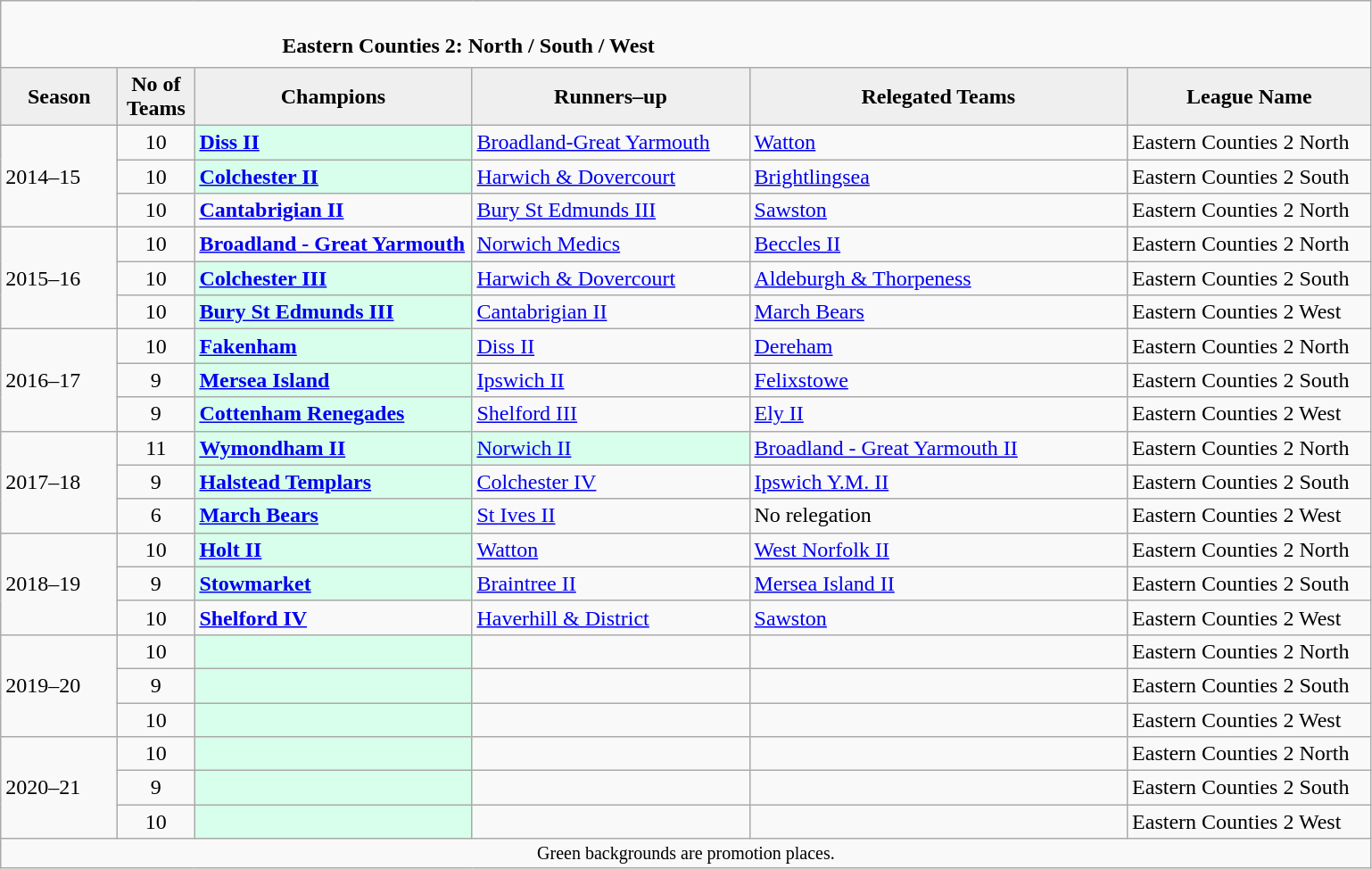<table class="wikitable" style="text-align: left;">
<tr>
<td colspan="11" cellpadding="0" cellspacing="0"><br><table border="0" style="width:100%;" cellpadding="0" cellspacing="0">
<tr>
<td style="width:20%; border:0;"></td>
<td style="border:0;"><strong>Eastern Counties 2: North / South / West</strong></td>
<td style="width:20%; border:0;"></td>
</tr>
</table>
</td>
</tr>
<tr>
<th style="background:#efefef; width:80px;">Season</th>
<th style="background:#efefef; width:50px;">No of Teams</th>
<th style="background:#efefef; width:200px;">Champions</th>
<th style="background:#efefef; width:200px;">Runners–up</th>
<th style="background:#efefef; width:275px;">Relegated Teams</th>
<th style="background:#efefef; width:175px;">League Name</th>
</tr>
<tr align=left>
<td rowspan=3>2014–15<br></td>
<td style="text-align: center;">10</td>
<td style="background:#d8ffeb;"><strong><a href='#'>Diss II</a></strong></td>
<td><a href='#'>Broadland-Great Yarmouth</a></td>
<td><a href='#'>Watton</a></td>
<td>Eastern Counties 2 North</td>
</tr>
<tr>
<td style="text-align: center;">10</td>
<td style="background:#d8ffeb;"><strong><a href='#'>Colchester II</a></strong></td>
<td><a href='#'>Harwich & Dovercourt</a></td>
<td><a href='#'>Brightlingsea</a></td>
<td>Eastern Counties 2 South</td>
</tr>
<tr>
<td style="text-align: center;">10</td>
<td><strong><a href='#'>Cantabrigian II</a></strong></td>
<td><a href='#'>Bury St Edmunds III</a></td>
<td><a href='#'>Sawston</a></td>
<td>Eastern Counties 2 North</td>
</tr>
<tr>
<td rowspan=3>2015–16<br></td>
<td style="text-align: center;">10</td>
<td><strong><a href='#'>Broadland - Great Yarmouth</a></strong></td>
<td><a href='#'>Norwich Medics</a></td>
<td><a href='#'>Beccles II</a></td>
<td>Eastern Counties 2 North</td>
</tr>
<tr>
<td style="text-align: center;">10</td>
<td style="background:#d8ffeb;"><strong><a href='#'>Colchester III</a></strong></td>
<td><a href='#'>Harwich & Dovercourt</a></td>
<td><a href='#'>Aldeburgh & Thorpeness</a></td>
<td>Eastern Counties 2 South</td>
</tr>
<tr>
<td style="text-align: center;">10</td>
<td style="background:#d8ffeb;"><strong><a href='#'>Bury St Edmunds III</a></strong></td>
<td><a href='#'>Cantabrigian II</a></td>
<td><a href='#'>March Bears</a></td>
<td>Eastern Counties 2 West</td>
</tr>
<tr>
<td rowspan=3>2016–17<br></td>
<td style="text-align: center;">10</td>
<td style="background:#d8ffeb;"><strong><a href='#'>Fakenham</a></strong></td>
<td><a href='#'>Diss II</a></td>
<td><a href='#'>Dereham</a></td>
<td>Eastern Counties 2 North</td>
</tr>
<tr>
<td style="text-align: center;">9</td>
<td style="background:#d8ffeb;"><strong><a href='#'>Mersea Island</a></strong></td>
<td><a href='#'>Ipswich II</a></td>
<td><a href='#'>Felixstowe</a></td>
<td>Eastern Counties 2 South</td>
</tr>
<tr>
<td style="text-align: center;">9</td>
<td style="background:#d8ffeb;"><strong><a href='#'>Cottenham Renegades</a></strong></td>
<td><a href='#'>Shelford III</a></td>
<td><a href='#'>Ely II</a></td>
<td>Eastern Counties 2 West</td>
</tr>
<tr>
<td rowspan=3>2017–18<br></td>
<td style="text-align: center;">11</td>
<td style="background:#d8ffeb;"><strong><a href='#'>Wymondham II</a></strong></td>
<td style="background:#d8ffeb;"><a href='#'>Norwich II</a></td>
<td><a href='#'>Broadland - Great Yarmouth II</a></td>
<td>Eastern Counties 2 North</td>
</tr>
<tr>
<td style="text-align: center;">9</td>
<td style="background:#d8ffeb;"><strong><a href='#'>Halstead Templars</a></strong></td>
<td><a href='#'>Colchester IV</a></td>
<td><a href='#'>Ipswich Y.M. II</a></td>
<td>Eastern Counties 2 South</td>
</tr>
<tr>
<td style="text-align: center;">6</td>
<td style="background:#d8ffeb;"><strong><a href='#'>March Bears</a></strong></td>
<td><a href='#'>St Ives II</a></td>
<td>No relegation</td>
<td>Eastern Counties 2 West</td>
</tr>
<tr>
<td rowspan=3>2018–19<br></td>
<td style="text-align: center;">10</td>
<td style="background:#d8ffeb;"><strong><a href='#'>Holt II</a></strong></td>
<td><a href='#'>Watton</a></td>
<td><a href='#'>West Norfolk II</a></td>
<td>Eastern Counties 2 North</td>
</tr>
<tr>
<td style="text-align: center;">9</td>
<td style="background:#d8ffeb;"><strong><a href='#'>Stowmarket</a></strong></td>
<td><a href='#'>Braintree II</a></td>
<td><a href='#'>Mersea Island II</a></td>
<td>Eastern Counties 2 South</td>
</tr>
<tr>
<td style="text-align: center;">10</td>
<td><strong><a href='#'>Shelford IV</a></strong></td>
<td><a href='#'>Haverhill & District</a></td>
<td><a href='#'>Sawston</a></td>
<td>Eastern Counties 2 West</td>
</tr>
<tr>
<td rowspan=3>2019–20</td>
<td style="text-align: center;">10</td>
<td style="background:#d8ffeb;"></td>
<td></td>
<td></td>
<td>Eastern Counties 2 North</td>
</tr>
<tr>
<td style="text-align: center;">9</td>
<td style="background:#d8ffeb;"></td>
<td></td>
<td></td>
<td>Eastern Counties 2 South</td>
</tr>
<tr>
<td style="text-align: center;">10</td>
<td style="background:#d8ffeb;"></td>
<td></td>
<td></td>
<td>Eastern Counties 2 West</td>
</tr>
<tr>
<td rowspan=3>2020–21</td>
<td style="text-align: center;">10</td>
<td style="background:#d8ffeb;"></td>
<td></td>
<td></td>
<td>Eastern Counties 2 North</td>
</tr>
<tr>
<td style="text-align: center;">9</td>
<td style="background:#d8ffeb;"></td>
<td></td>
<td></td>
<td>Eastern Counties 2 South</td>
</tr>
<tr>
<td style="text-align: center;">10</td>
<td style="background:#d8ffeb;"></td>
<td></td>
<td></td>
<td>Eastern Counties 2 West</td>
</tr>
<tr>
<td colspan="15"  style="border:0; font-size:smaller; text-align:center;">Green backgrounds are promotion places.</td>
</tr>
</table>
